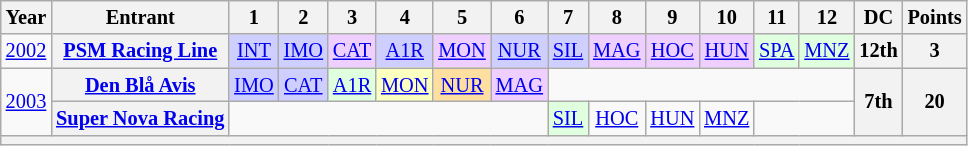<table class="wikitable" style="text-align:center; font-size:85%">
<tr>
<th>Year</th>
<th>Entrant</th>
<th>1</th>
<th>2</th>
<th>3</th>
<th>4</th>
<th>5</th>
<th>6</th>
<th>7</th>
<th>8</th>
<th>9</th>
<th>10</th>
<th>11</th>
<th>12</th>
<th>DC</th>
<th>Points</th>
</tr>
<tr>
<td><a href='#'>2002</a></td>
<th nowrap><a href='#'>PSM Racing Line</a></th>
<td style="background:#CFCFFF;"><a href='#'>INT</a><br></td>
<td style="background:#CFCFFF;"><a href='#'>IMO</a><br></td>
<td style="background:#EFCFFF;"><a href='#'>CAT</a><br></td>
<td style="background:#CFCFFF;"><a href='#'>A1R</a><br></td>
<td style="background:#EFCFFF;"><a href='#'>MON</a><br></td>
<td style="background:#CFCFFF;"><a href='#'>NUR</a><br></td>
<td style="background:#CFCFFF;"><a href='#'>SIL</a><br></td>
<td style="background:#EFCFFF;"><a href='#'>MAG</a><br></td>
<td style="background:#EFCFFF;"><a href='#'>HOC</a><br></td>
<td style="background:#EFCFFF;"><a href='#'>HUN</a><br></td>
<td style="background:#DFFFDF;"><a href='#'>SPA</a><br></td>
<td style="background:#DFFFDF;"><a href='#'>MNZ</a><br></td>
<th>12th</th>
<th>3</th>
</tr>
<tr>
<td rowspan="2"><a href='#'>2003</a></td>
<th nowrap><a href='#'>Den Blå Avis</a></th>
<td style="background:#CFCFFF;"><a href='#'>IMO</a><br></td>
<td style="background:#CFCFFF;"><a href='#'>CAT</a><br></td>
<td style="background:#DFFFDF;"><a href='#'>A1R</a><br></td>
<td style="background:#FBFFBF;"><a href='#'>MON</a><br></td>
<td style="background:#FFDF9F;"><a href='#'>NUR</a><br></td>
<td style="background:#EFCFFF;"><a href='#'>MAG</a><br></td>
<td colspan=6></td>
<th rowspan="2">7th</th>
<th rowspan="2">20</th>
</tr>
<tr>
<th><a href='#'>Super Nova Racing</a></th>
<td colspan=6></td>
<td style="background:#DFFFDF;"><a href='#'>SIL</a><br></td>
<td><a href='#'>HOC</a></td>
<td><a href='#'>HUN</a></td>
<td><a href='#'>MNZ</a></td>
<td colspan=2></td>
</tr>
<tr>
<th colspan="16"></th>
</tr>
</table>
